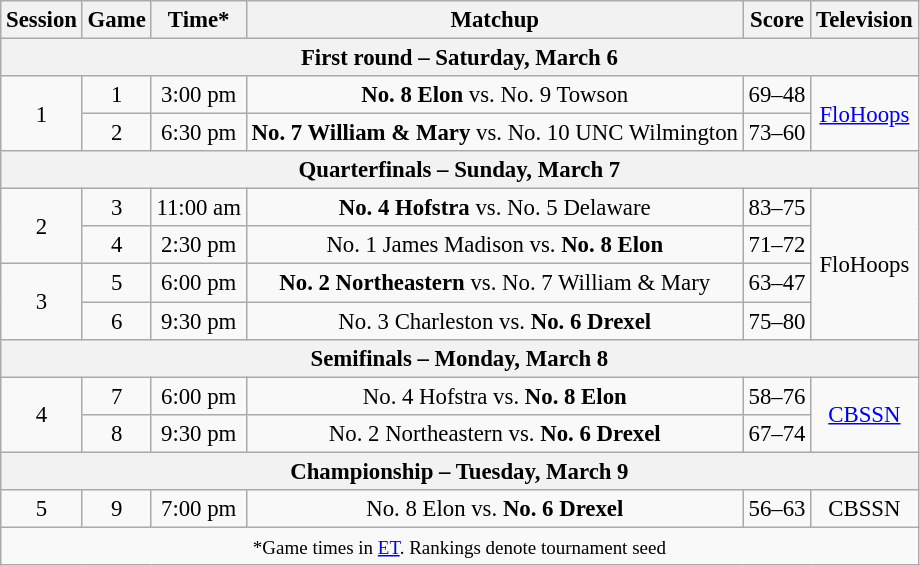<table class="wikitable" style="font-size: 95%;text-align:center">
<tr>
<th>Session</th>
<th>Game</th>
<th>Time*</th>
<th>Matchup</th>
<th>Score</th>
<th>Television</th>
</tr>
<tr>
<th colspan=6>First round – Saturday, March 6</th>
</tr>
<tr>
<td rowspan=2>1</td>
<td>1</td>
<td>3:00 pm</td>
<td><strong>No. 8 Elon</strong> vs. No. 9 Towson</td>
<td>69–48</td>
<td rowspan=2><a href='#'>FloHoops</a></td>
</tr>
<tr>
<td>2</td>
<td>6:30 pm</td>
<td><strong>No. 7 William & Mary</strong> vs. No. 10 UNC Wilmington</td>
<td>73–60</td>
</tr>
<tr>
<th colspan=6>Quarterfinals – Sunday, March 7</th>
</tr>
<tr>
<td rowspan=2>2</td>
<td>3</td>
<td>11:00 am</td>
<td><strong>No. 4 Hofstra</strong> vs. No. 5 Delaware</td>
<td>83–75</td>
<td rowspan=4>FloHoops</td>
</tr>
<tr>
<td>4</td>
<td>2:30 pm</td>
<td>No. 1 James Madison vs. <strong>No. 8 Elon</strong></td>
<td>71–72</td>
</tr>
<tr>
<td rowspan=2>3</td>
<td>5</td>
<td>6:00 pm</td>
<td><strong>No. 2 Northeastern</strong> vs. No. 7 William & Mary</td>
<td>63–47</td>
</tr>
<tr>
<td>6</td>
<td>9:30 pm</td>
<td>No. 3 Charleston vs. <strong>No. 6 Drexel</strong></td>
<td>75–80</td>
</tr>
<tr>
<th colspan=6>Semifinals – Monday, March 8</th>
</tr>
<tr>
<td rowspan=2>4</td>
<td>7</td>
<td>6:00 pm</td>
<td>No. 4 Hofstra vs. <strong>No. 8 Elon</strong></td>
<td>58–76</td>
<td rowspan=2><a href='#'>CBSSN</a></td>
</tr>
<tr>
<td>8</td>
<td>9:30 pm</td>
<td>No. 2 Northeastern vs. <strong>No. 6 Drexel</strong></td>
<td>67–74</td>
</tr>
<tr>
<th colspan=6>Championship – Tuesday, March 9</th>
</tr>
<tr>
<td>5</td>
<td>9</td>
<td>7:00 pm</td>
<td>No. 8 Elon vs. <strong>No. 6 Drexel</strong></td>
<td>56–63</td>
<td>CBSSN</td>
</tr>
<tr>
<td colspan=6><small>*Game times in <a href='#'>ET</a>. Rankings denote tournament seed</small></td>
</tr>
</table>
